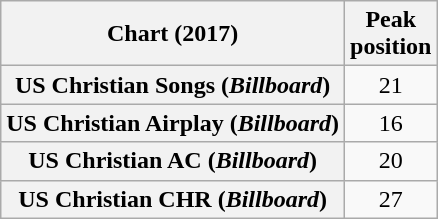<table class="wikitable plainrowheaders" style="text-align:center">
<tr>
<th scope="col">Chart (2017)</th>
<th scope="col">Peak<br>position</th>
</tr>
<tr>
<th scope="row">US Christian Songs (<em>Billboard</em>)</th>
<td>21</td>
</tr>
<tr>
<th scope="row">US Christian Airplay (<em>Billboard</em>)</th>
<td>16</td>
</tr>
<tr>
<th scope="row">US Christian AC (<em>Billboard</em>)</th>
<td>20</td>
</tr>
<tr>
<th scope="row">US Christian CHR (<em>Billboard</em>)</th>
<td>27</td>
</tr>
</table>
